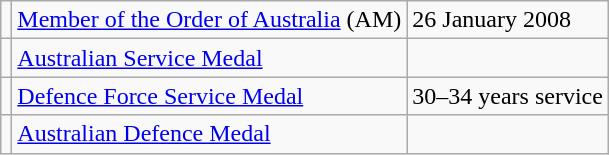<table class="wikitable">
<tr>
<td></td>
<td><a href='#'>Member of the Order of Australia</a> (AM)</td>
<td>26 January 2008</td>
</tr>
<tr>
<td></td>
<td><a href='#'>Australian Service Medal</a></td>
<td></td>
</tr>
<tr>
<td></td>
<td><a href='#'>Defence Force Service Medal</a></td>
<td>30–34 years service</td>
</tr>
<tr>
<td></td>
<td><a href='#'>Australian Defence Medal</a></td>
<td></td>
</tr>
</table>
